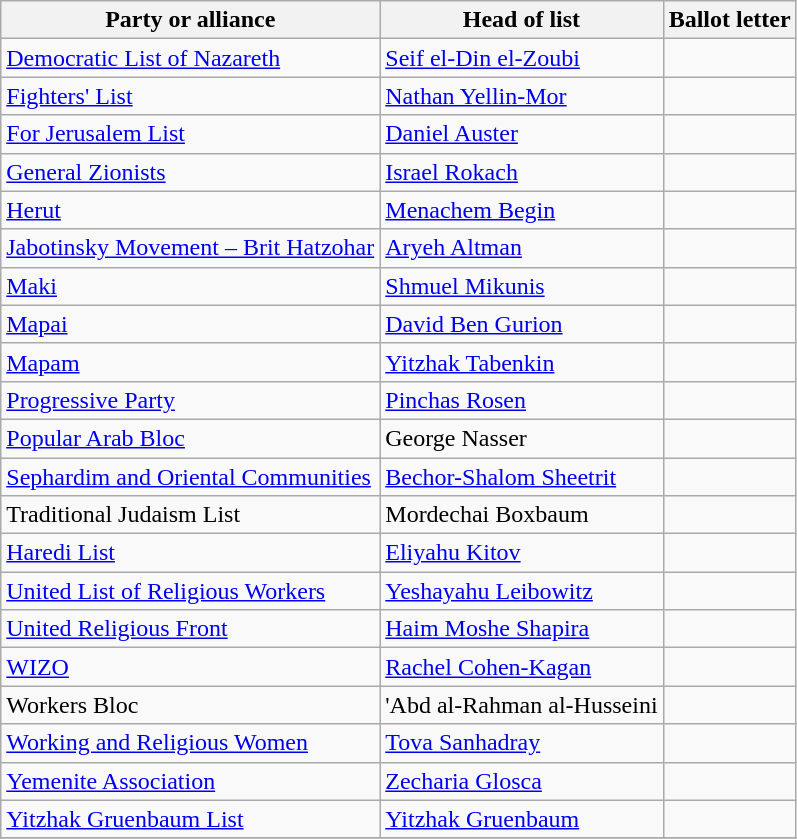<table class=wikitable>
<tr>
<th>Party or alliance</th>
<th>Head of list</th>
<th>Ballot letter</th>
</tr>
<tr>
<td><a href='#'>Democratic List of Nazareth</a></td>
<td><a href='#'>Seif el-Din el-Zoubi</a></td>
<td align=center></td>
</tr>
<tr>
<td><a href='#'>Fighters' List</a></td>
<td><a href='#'>Nathan Yellin-Mor</a></td>
<td align=center></td>
</tr>
<tr>
<td><a href='#'>For Jerusalem List</a></td>
<td><a href='#'>Daniel Auster</a></td>
<td align=center></td>
</tr>
<tr>
<td><a href='#'>General Zionists</a></td>
<td><a href='#'>Israel Rokach</a></td>
<td align=center></td>
</tr>
<tr>
<td><a href='#'>Herut</a></td>
<td><a href='#'>Menachem Begin</a></td>
<td align=center></td>
</tr>
<tr>
<td><a href='#'>Jabotinsky Movement – Brit Hatzohar</a></td>
<td><a href='#'>Aryeh Altman</a></td>
<td align=center></td>
</tr>
<tr>
<td><a href='#'>Maki</a></td>
<td><a href='#'>Shmuel Mikunis</a></td>
<td align=center></td>
</tr>
<tr>
<td><a href='#'>Mapai</a></td>
<td><a href='#'>David Ben Gurion</a></td>
<td align=center></td>
</tr>
<tr>
<td><a href='#'>Mapam</a></td>
<td><a href='#'>Yitzhak Tabenkin</a></td>
<td align=center></td>
</tr>
<tr>
<td><a href='#'>Progressive Party</a></td>
<td><a href='#'>Pinchas Rosen</a></td>
<td align=center></td>
</tr>
<tr>
<td><a href='#'>Popular Arab Bloc</a></td>
<td>George Nasser</td>
<td align=center></td>
</tr>
<tr>
<td><a href='#'>Sephardim and Oriental Communities</a></td>
<td><a href='#'>Bechor-Shalom Sheetrit</a></td>
<td align=center></td>
</tr>
<tr>
<td>Traditional Judaism List</td>
<td>Mordechai Boxbaum</td>
<td align=center></td>
</tr>
<tr>
<td><a href='#'>Haredi List</a></td>
<td><a href='#'>Eliyahu Kitov</a></td>
<td align=center></td>
</tr>
<tr>
<td><a href='#'>United List of Religious Workers</a></td>
<td><a href='#'>Yeshayahu Leibowitz</a></td>
<td align=center></td>
</tr>
<tr>
<td><a href='#'>United Religious Front</a></td>
<td><a href='#'>Haim Moshe Shapira</a></td>
<td align=center></td>
</tr>
<tr>
<td><a href='#'>WIZO</a></td>
<td><a href='#'>Rachel Cohen-Kagan</a></td>
<td align=center></td>
</tr>
<tr>
<td>Workers Bloc</td>
<td>'Abd al-Rahman al-Husseini</td>
<td align=center></td>
</tr>
<tr>
<td><a href='#'>Working and Religious Women</a></td>
<td><a href='#'>Tova Sanhadray</a></td>
<td align=center></td>
</tr>
<tr>
<td><a href='#'>Yemenite Association</a></td>
<td><a href='#'>Zecharia Glosca</a></td>
<td align=center></td>
</tr>
<tr>
<td><a href='#'>Yitzhak Gruenbaum List</a></td>
<td><a href='#'>Yitzhak Gruenbaum</a></td>
<td align=center></td>
</tr>
<tr>
</tr>
</table>
